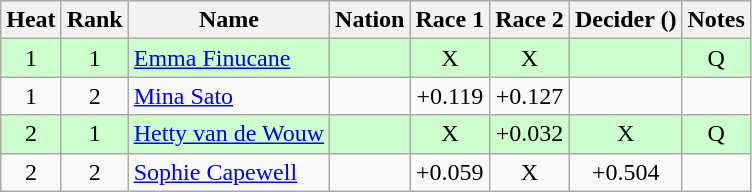<table class="wikitable sortable" style="text-align:center">
<tr>
<th>Heat</th>
<th>Rank</th>
<th>Name</th>
<th>Nation</th>
<th>Race 1</th>
<th>Race 2</th>
<th>Decider ()</th>
<th>Notes</th>
</tr>
<tr bgcolor=ccffcc>
<td>1</td>
<td>1</td>
<td align=left><a href='#'>Emma Finucane</a></td>
<td align=left></td>
<td>X</td>
<td>X</td>
<td></td>
<td>Q</td>
</tr>
<tr>
<td>1</td>
<td>2</td>
<td align=left><a href='#'>Mina Sato</a></td>
<td align=left></td>
<td>+0.119</td>
<td>+0.127</td>
<td></td>
<td></td>
</tr>
<tr bgcolor=ccffcc>
<td>2</td>
<td>1</td>
<td align=left><a href='#'>Hetty van de Wouw</a></td>
<td align=left></td>
<td>X</td>
<td>+0.032</td>
<td>X</td>
<td>Q</td>
</tr>
<tr>
<td>2</td>
<td>2</td>
<td align=left><a href='#'>Sophie Capewell</a></td>
<td align=left></td>
<td>+0.059</td>
<td>X</td>
<td>+0.504</td>
<td></td>
</tr>
</table>
